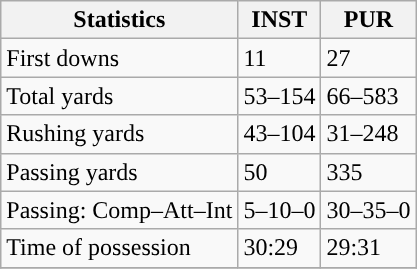<table class="wikitable" style="float: left;">
<tr>
<th>Statistics</th>
<th>INST</th>
<th>PUR</th>
</tr>
<tr>
<td>First downs</td>
<td>11</td>
<td>27</td>
</tr>
<tr>
<td>Total yards</td>
<td>53–154</td>
<td>66–583</td>
</tr>
<tr>
<td>Rushing yards</td>
<td>43–104</td>
<td>31–248</td>
</tr>
<tr>
<td>Passing yards</td>
<td>50</td>
<td>335</td>
</tr>
<tr>
<td>Passing: Comp–Att–Int</td>
<td>5–10–0</td>
<td>30–35–0</td>
</tr>
<tr>
<td>Time of possession</td>
<td>30:29</td>
<td>29:31</td>
</tr>
<tr>
</tr>
</table>
